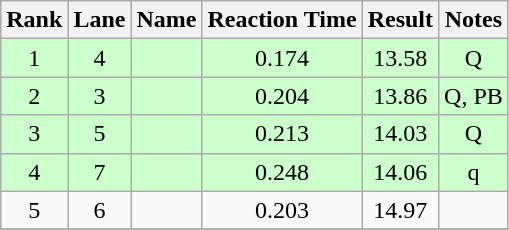<table class="wikitable" style="text-align:center">
<tr>
<th>Rank</th>
<th>Lane</th>
<th>Name</th>
<th>Reaction Time</th>
<th>Result</th>
<th>Notes</th>
</tr>
<tr bgcolor=ccffcc>
<td>1</td>
<td>4</td>
<td align="left"></td>
<td>0.174</td>
<td>13.58</td>
<td>Q</td>
</tr>
<tr bgcolor=ccffcc>
<td>2</td>
<td>3</td>
<td align="left"></td>
<td>0.204</td>
<td>13.86</td>
<td>Q, PB</td>
</tr>
<tr bgcolor=ccffcc>
<td>3</td>
<td>5</td>
<td align="left"></td>
<td>0.213</td>
<td>14.03</td>
<td>Q</td>
</tr>
<tr bgcolor=ccffcc>
<td>4</td>
<td>7</td>
<td align="left"></td>
<td>0.248</td>
<td>14.06</td>
<td>q</td>
</tr>
<tr>
<td>5</td>
<td>6</td>
<td align="left"></td>
<td>0.203</td>
<td>14.97</td>
<td></td>
</tr>
<tr>
</tr>
</table>
